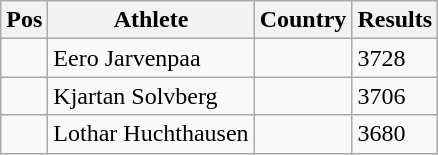<table class="wikitable">
<tr>
<th>Pos</th>
<th>Athlete</th>
<th>Country</th>
<th>Results</th>
</tr>
<tr>
<td align="center"></td>
<td>Eero Jarvenpaa</td>
<td></td>
<td>3728</td>
</tr>
<tr>
<td align="center"></td>
<td>Kjartan Solvberg</td>
<td></td>
<td>3706</td>
</tr>
<tr>
<td align="center"></td>
<td>Lothar Huchthausen</td>
<td></td>
<td>3680</td>
</tr>
</table>
